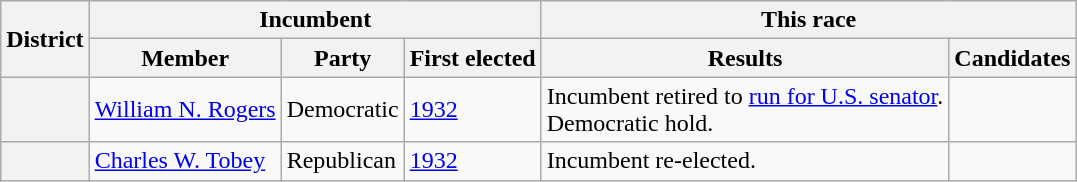<table class=wikitable>
<tr>
<th rowspan=2>District</th>
<th colspan=3>Incumbent</th>
<th colspan=2>This race</th>
</tr>
<tr>
<th>Member</th>
<th>Party</th>
<th>First elected</th>
<th>Results</th>
<th>Candidates</th>
</tr>
<tr>
<th></th>
<td><a href='#'>William N. Rogers</a></td>
<td>Democratic</td>
<td><a href='#'>1932</a></td>
<td>Incumbent retired to <a href='#'>run for U.S. senator</a>.<br>Democratic hold.</td>
<td nowrap></td>
</tr>
<tr>
<th></th>
<td><a href='#'>Charles W. Tobey</a></td>
<td>Republican</td>
<td><a href='#'>1932</a></td>
<td>Incumbent re-elected.</td>
<td nowrap></td>
</tr>
</table>
